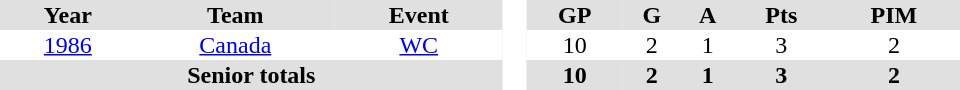<table border="0" cellpadding="1" cellspacing="0" style="text-align:center; width:40em">
<tr ALIGN="center" bgcolor="#e0e0e0">
<th>Year</th>
<th>Team</th>
<th>Event</th>
<th rowspan="99" bgcolor="#ffffff"> </th>
<th>GP</th>
<th>G</th>
<th>A</th>
<th>Pts</th>
<th>PIM</th>
</tr>
<tr>
<td><a href='#'>1986</a></td>
<td><a href='#'>Canada</a></td>
<td><a href='#'>WC</a></td>
<td>10</td>
<td>2</td>
<td>1</td>
<td>3</td>
<td>2</td>
</tr>
<tr style="background:#e0e0e0;">
<th colspan="3">Senior totals</th>
<th>10</th>
<th>2</th>
<th>1</th>
<th>3</th>
<th>2</th>
</tr>
</table>
